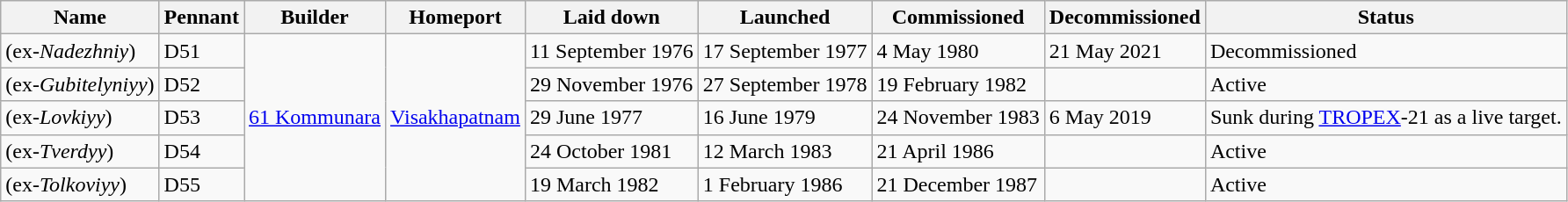<table class="wikitable">
<tr>
<th>Name</th>
<th>Pennant</th>
<th>Builder</th>
<th>Homeport</th>
<th>Laid down</th>
<th>Launched</th>
<th>Commissioned</th>
<th>Decommissioned</th>
<th>Status</th>
</tr>
<tr>
<td> (ex-<em>Nadezhniy</em>)</td>
<td>D51</td>
<td rowspan=5><a href='#'>61 Kommunara</a></td>
<td rowspan="5"><a href='#'>Visakhapatnam</a></td>
<td>11 September 1976</td>
<td>17 September 1977</td>
<td>4 May 1980</td>
<td>21 May 2021</td>
<td>Decommissioned</td>
</tr>
<tr>
<td> (ex-<em>Gubitelyniyy</em>)</td>
<td>D52</td>
<td>29 November 1976</td>
<td>27 September 1978</td>
<td>19 February 1982</td>
<td></td>
<td>Active</td>
</tr>
<tr>
<td> (ex-<em>Lovkiyy</em>)</td>
<td>D53</td>
<td>29 June 1977</td>
<td>16 June 1979</td>
<td>24 November 1983</td>
<td>6 May 2019</td>
<td>Sunk during <a href='#'>TROPEX</a>-21 as a live target.</td>
</tr>
<tr>
<td> (ex-<em>Tverdyy</em>)</td>
<td>D54</td>
<td>24 October 1981</td>
<td>12 March 1983</td>
<td>21 April 1986</td>
<td></td>
<td>Active</td>
</tr>
<tr>
<td> (ex-<em>Tolkoviyy</em>)</td>
<td>D55</td>
<td>19 March 1982</td>
<td>1 February 1986</td>
<td>21 December 1987</td>
<td></td>
<td>Active</td>
</tr>
</table>
